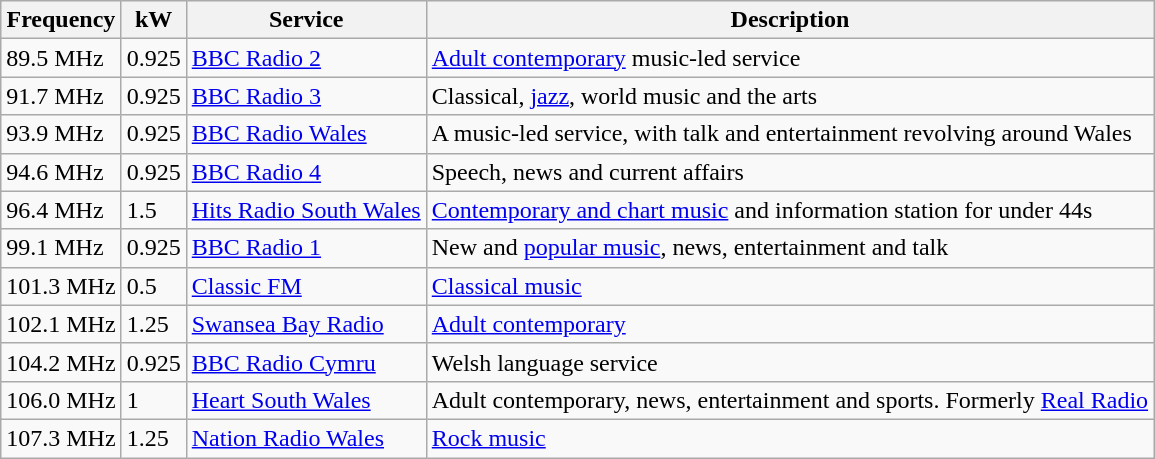<table class="wikitable sortable">
<tr>
<th>Frequency</th>
<th>kW</th>
<th>Service</th>
<th>Description</th>
</tr>
<tr>
<td>89.5 MHz</td>
<td>0.925</td>
<td><a href='#'>BBC Radio 2</a></td>
<td><a href='#'>Adult contemporary</a> music-led service</td>
</tr>
<tr>
<td>91.7 MHz</td>
<td>0.925</td>
<td><a href='#'>BBC Radio 3</a></td>
<td>Classical, <a href='#'>jazz</a>, world music and the arts</td>
</tr>
<tr>
<td>93.9 MHz</td>
<td>0.925</td>
<td><a href='#'>BBC Radio Wales</a></td>
<td>A music-led service, with talk and entertainment revolving around Wales</td>
</tr>
<tr>
<td>94.6 MHz</td>
<td>0.925</td>
<td><a href='#'>BBC Radio 4</a></td>
<td>Speech, news and current affairs</td>
</tr>
<tr>
<td>96.4 MHz</td>
<td>1.5</td>
<td><a href='#'>Hits Radio South Wales</a></td>
<td><a href='#'>Contemporary and chart music</a> and information station for under 44s</td>
</tr>
<tr>
<td>99.1 MHz</td>
<td>0.925</td>
<td><a href='#'>BBC Radio 1</a></td>
<td>New and <a href='#'>popular music</a>, news, entertainment and talk</td>
</tr>
<tr>
<td>101.3 MHz</td>
<td>0.5</td>
<td><a href='#'>Classic FM</a></td>
<td><a href='#'>Classical music</a></td>
</tr>
<tr>
<td>102.1 MHz</td>
<td>1.25</td>
<td><a href='#'>Swansea Bay Radio</a></td>
<td><a href='#'>Adult contemporary</a></td>
</tr>
<tr>
<td>104.2 MHz</td>
<td>0.925</td>
<td><a href='#'>BBC Radio Cymru</a></td>
<td>Welsh language service</td>
</tr>
<tr>
<td>106.0 MHz</td>
<td>1</td>
<td><a href='#'>Heart South Wales</a></td>
<td>Adult contemporary, news, entertainment and sports. Formerly <a href='#'>Real Radio</a></td>
</tr>
<tr>
<td>107.3 MHz</td>
<td>1.25</td>
<td><a href='#'>Nation Radio Wales</a></td>
<td><a href='#'>Rock music</a></td>
</tr>
</table>
